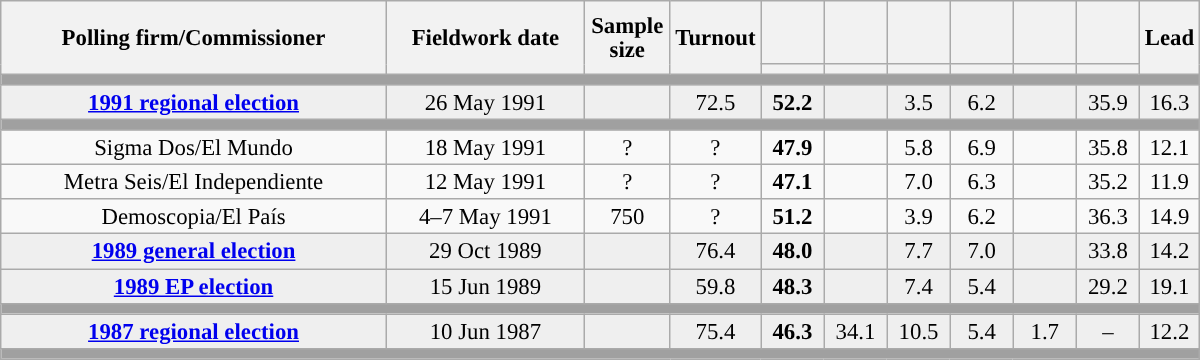<table class="wikitable collapsible collapsed" style="text-align:center; font-size:95%; line-height:16px;">
<tr style="height:42px;">
<th style="width:250px;" rowspan="2">Polling firm/Commissioner</th>
<th style="width:125px;" rowspan="2">Fieldwork date</th>
<th style="width:50px;" rowspan="2">Sample size</th>
<th style="width:45px;" rowspan="2">Turnout</th>
<th style="width:35px;"></th>
<th style="width:35px;"></th>
<th style="width:35px;"></th>
<th style="width:35px;"></th>
<th style="width:35px;"></th>
<th style="width:35px;"></th>
<th style="width:30px;" rowspan="2">Lead</th>
</tr>
<tr>
<th style="color:inherit;background:"></th>
<th style="color:inherit;background:"></th>
<th style="color:inherit;background:"></th>
<th style="color:inherit;background:"></th>
<th style="color:inherit;background:"></th>
<th style="color:inherit;background:"></th>
</tr>
<tr>
<td colspan="11" style="background:#A0A0A0"></td>
</tr>
<tr style="background:#EFEFEF;">
<td><strong><a href='#'>1991 regional election</a></strong></td>
<td>26 May 1991</td>
<td></td>
<td>72.5</td>
<td><strong>52.2</strong><br></td>
<td></td>
<td>3.5<br></td>
<td>6.2<br></td>
<td></td>
<td>35.9<br></td>
<td style="background:">16.3</td>
</tr>
<tr>
<td colspan="11" style="background:#A0A0A0"></td>
</tr>
<tr>
<td>Sigma Dos/El Mundo</td>
<td>18 May 1991</td>
<td>?</td>
<td>?</td>
<td><strong>47.9</strong><br></td>
<td></td>
<td>5.8<br></td>
<td>6.9<br></td>
<td></td>
<td>35.8<br></td>
<td style="background:">12.1</td>
</tr>
<tr>
<td>Metra Seis/El Independiente</td>
<td>12 May 1991</td>
<td>?</td>
<td>?</td>
<td><strong>47.1</strong><br></td>
<td></td>
<td>7.0<br></td>
<td>6.3<br></td>
<td></td>
<td>35.2<br></td>
<td style="background:">11.9</td>
</tr>
<tr>
<td>Demoscopia/El País</td>
<td>4–7 May 1991</td>
<td>750</td>
<td>?</td>
<td><strong>51.2</strong><br></td>
<td></td>
<td>3.9<br></td>
<td>6.2<br></td>
<td></td>
<td>36.3<br></td>
<td style="background:">14.9</td>
</tr>
<tr style="background:#EFEFEF;">
<td><strong><a href='#'>1989 general election</a></strong></td>
<td>29 Oct 1989</td>
<td></td>
<td>76.4</td>
<td><strong>48.0</strong><br></td>
<td></td>
<td>7.7<br></td>
<td>7.0<br></td>
<td></td>
<td>33.8<br></td>
<td style="background:">14.2</td>
</tr>
<tr style="background:#EFEFEF;">
<td><strong><a href='#'>1989 EP election</a></strong></td>
<td>15 Jun 1989</td>
<td></td>
<td>59.8</td>
<td><strong>48.3</strong><br></td>
<td></td>
<td>7.4<br></td>
<td>5.4<br></td>
<td></td>
<td>29.2<br></td>
<td style="background:">19.1</td>
</tr>
<tr>
<td colspan="11" style="background:#A0A0A0"></td>
</tr>
<tr style="background:#EFEFEF;">
<td><strong><a href='#'>1987 regional election</a></strong></td>
<td>10 Jun 1987</td>
<td></td>
<td>75.4</td>
<td><strong>46.3</strong><br></td>
<td>34.1<br></td>
<td>10.5<br></td>
<td>5.4<br></td>
<td>1.7<br></td>
<td>–</td>
<td style="background:">12.2</td>
</tr>
<tr>
<td colspan="11" style="background:#A0A0A0"></td>
</tr>
</table>
